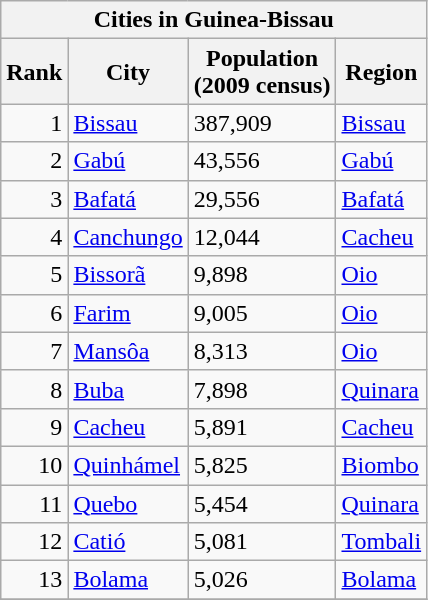<table class="wikitable">
<tr>
<th colspan="6">Cities in Guinea-Bissau</th>
</tr>
<tr ---->
<th>Rank</th>
<th>City</th>
<th>Population<br>(2009 census)</th>
<th>Region</th>
</tr>
<tr ---->
<td align=right>1</td>
<td><a href='#'>Bissau</a></td>
<td>387,909</td>
<td><a href='#'>Bissau</a></td>
</tr>
<tr ---->
<td align=right>2</td>
<td><a href='#'>Gabú</a></td>
<td>43,556</td>
<td><a href='#'>Gabú</a></td>
</tr>
<tr ---->
<td align=right>3</td>
<td><a href='#'>Bafatá</a></td>
<td>29,556</td>
<td><a href='#'>Bafatá</a></td>
</tr>
<tr ---->
<td align=right>4</td>
<td><a href='#'>Canchungo</a></td>
<td>12,044</td>
<td><a href='#'>Cacheu</a></td>
</tr>
<tr ---->
<td align=right>5</td>
<td><a href='#'>Bissorã</a></td>
<td>9,898</td>
<td><a href='#'>Oio</a></td>
</tr>
<tr ---->
<td align=right>6</td>
<td><a href='#'>Farim</a></td>
<td>9,005</td>
<td><a href='#'>Oio</a></td>
</tr>
<tr ---->
<td align=right>7</td>
<td><a href='#'>Mansôa</a></td>
<td>8,313</td>
<td><a href='#'>Oio</a></td>
</tr>
<tr ---->
<td align=right>8</td>
<td><a href='#'>Buba</a></td>
<td>7,898</td>
<td><a href='#'>Quinara</a></td>
</tr>
<tr ---->
<td align=right>9</td>
<td><a href='#'>Cacheu</a></td>
<td>5,891</td>
<td><a href='#'>Cacheu</a></td>
</tr>
<tr ---->
<td align=right>10</td>
<td><a href='#'>Quinhámel</a></td>
<td>5,825</td>
<td><a href='#'>Biombo</a></td>
</tr>
<tr ---->
<td align=right>11</td>
<td><a href='#'>Quebo</a></td>
<td>5,454</td>
<td><a href='#'>Quinara</a></td>
</tr>
<tr ---->
<td align=right>12</td>
<td><a href='#'>Catió</a></td>
<td>5,081</td>
<td><a href='#'>Tombali</a></td>
</tr>
<tr ---->
<td align=right>13</td>
<td><a href='#'>Bolama</a></td>
<td>5,026</td>
<td><a href='#'>Bolama</a></td>
</tr>
<tr ---->
</tr>
</table>
